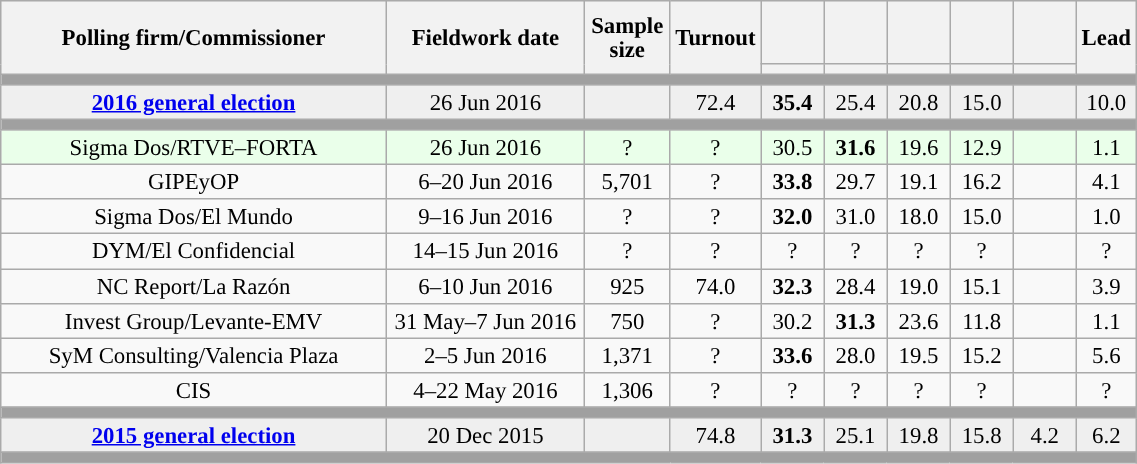<table class="wikitable collapsible collapsed" style="text-align:center; font-size:95%; line-height:16px;">
<tr style="height:42px; background-color:#E9E9E9">
<th style="width:250px;" rowspan="2">Polling firm/Commissioner</th>
<th style="width:125px;" rowspan="2">Fieldwork date</th>
<th style="width:50px;" rowspan="2">Sample size</th>
<th style="width:45px;" rowspan="2">Turnout</th>
<th style="width:35px;"></th>
<th style="width:35px;"><br></th>
<th style="width:35px;"></th>
<th style="width:35px;"></th>
<th style="width:35px;"></th>
<th style="width:30px;" rowspan="2">Lead</th>
</tr>
<tr>
<th style="color:inherit;background:"></th>
<th style="color:inherit;background:"></th>
<th style="color:inherit;background:"></th>
<th style="color:inherit;background:"></th>
<th style="color:inherit;background:"></th>
</tr>
<tr>
<td colspan="10" style="background:#A0A0A0"></td>
</tr>
<tr style="background:#EFEFEF;">
<td><strong><a href='#'>2016 general election</a></strong></td>
<td>26 Jun 2016</td>
<td></td>
<td>72.4</td>
<td><strong>35.4</strong><br></td>
<td>25.4<br></td>
<td>20.8<br></td>
<td>15.0<br></td>
<td></td>
<td style="background:">10.0</td>
</tr>
<tr>
<td colspan="10" style="background:#A0A0A0"></td>
</tr>
<tr style="background:#EAFFEA;">
<td>Sigma Dos/RTVE–FORTA</td>
<td>26 Jun 2016</td>
<td>?</td>
<td>?</td>
<td>30.5<br></td>
<td><strong>31.6</strong><br></td>
<td>19.6<br></td>
<td>12.9<br></td>
<td></td>
<td style="background:">1.1</td>
</tr>
<tr>
<td>GIPEyOP</td>
<td>6–20 Jun 2016</td>
<td>5,701</td>
<td>?</td>
<td><strong>33.8</strong><br></td>
<td>29.7<br></td>
<td>19.1<br></td>
<td>16.2<br></td>
<td></td>
<td style="background:">4.1</td>
</tr>
<tr>
<td>Sigma Dos/El Mundo</td>
<td>9–16 Jun 2016</td>
<td>?</td>
<td>?</td>
<td><strong>32.0</strong><br></td>
<td>31.0<br></td>
<td>18.0<br></td>
<td>15.0<br></td>
<td></td>
<td style="background:">1.0</td>
</tr>
<tr>
<td>DYM/El Confidencial</td>
<td>14–15 Jun 2016</td>
<td>?</td>
<td>?</td>
<td>?<br></td>
<td>?<br></td>
<td>?<br></td>
<td>?<br></td>
<td></td>
<td style="background:">?</td>
</tr>
<tr>
<td>NC Report/La Razón</td>
<td>6–10 Jun 2016</td>
<td>925</td>
<td>74.0</td>
<td><strong>32.3</strong><br></td>
<td>28.4<br></td>
<td>19.0<br></td>
<td>15.1<br></td>
<td></td>
<td style="background:">3.9</td>
</tr>
<tr>
<td>Invest Group/Levante-EMV</td>
<td>31 May–7 Jun 2016</td>
<td>750</td>
<td>?</td>
<td>30.2<br></td>
<td><strong>31.3</strong><br></td>
<td>23.6<br></td>
<td>11.8<br></td>
<td></td>
<td style="background:">1.1</td>
</tr>
<tr>
<td>SyM Consulting/Valencia Plaza</td>
<td>2–5 Jun 2016</td>
<td>1,371</td>
<td>?</td>
<td><strong>33.6</strong><br></td>
<td>28.0<br></td>
<td>19.5<br></td>
<td>15.2<br></td>
<td></td>
<td style="background:">5.6</td>
</tr>
<tr>
<td>CIS</td>
<td>4–22 May 2016</td>
<td>1,306</td>
<td>?</td>
<td>?<br></td>
<td>?<br></td>
<td>?<br></td>
<td>?<br></td>
<td></td>
<td style="background:">?</td>
</tr>
<tr>
<td colspan="10" style="background:#A0A0A0"></td>
</tr>
<tr style="background:#EFEFEF;">
<td><strong><a href='#'>2015 general election</a></strong></td>
<td>20 Dec 2015</td>
<td></td>
<td>74.8</td>
<td><strong>31.3</strong><br></td>
<td>25.1<br></td>
<td>19.8<br></td>
<td>15.8<br></td>
<td>4.2<br></td>
<td style="background:">6.2</td>
</tr>
<tr>
<td colspan="10" style="background:#A0A0A0"></td>
</tr>
</table>
